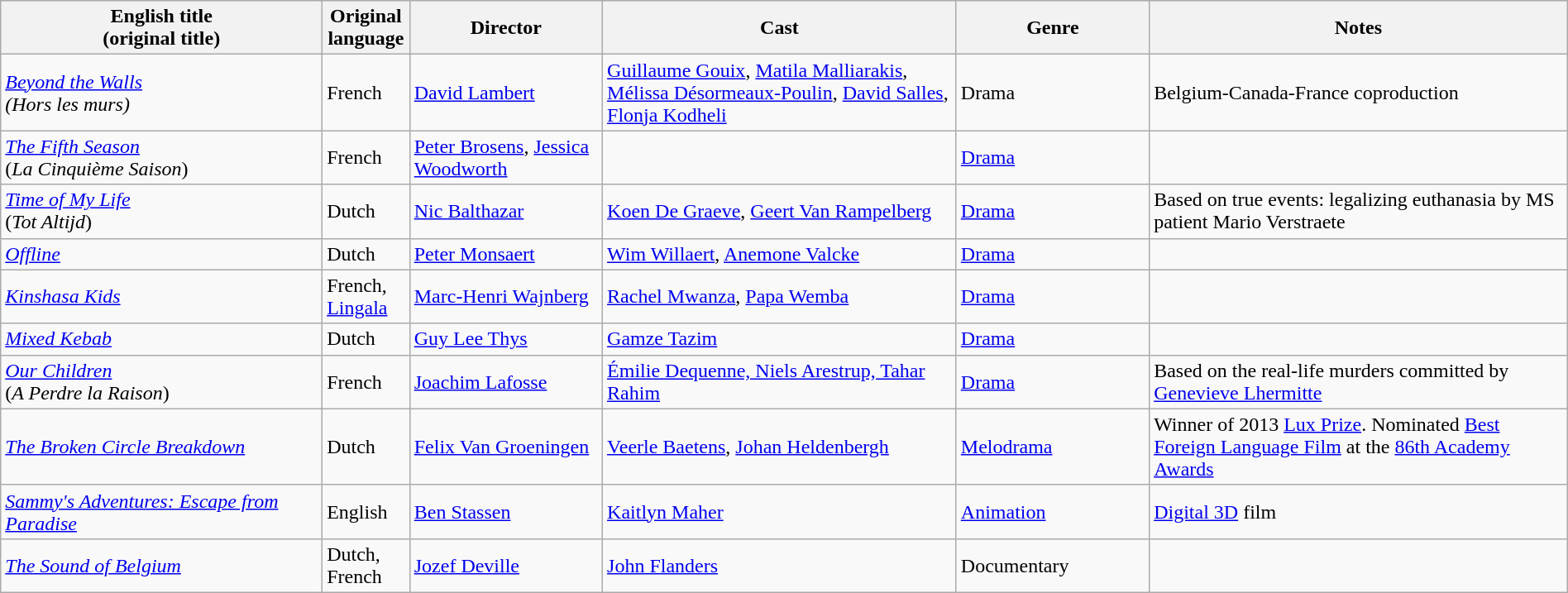<table class="wikitable" width= "100%">
<tr>
<th width=20%>English title <br> (original title)</th>
<th width=5%>Original language</th>
<th width=12%>Director</th>
<th width=22%>Cast</th>
<th width=12%>Genre</th>
<th width=26%>Notes</th>
</tr>
<tr>
<td><em><a href='#'>Beyond the Walls</a></em> <br> <em>(Hors les murs)</em></td>
<td>French</td>
<td><a href='#'>David Lambert</a></td>
<td><a href='#'>Guillaume Gouix</a>, <a href='#'>Matila Malliarakis</a>, <a href='#'>Mélissa Désormeaux-Poulin</a>, <a href='#'>David Salles</a>, <a href='#'>Flonja Kodheli</a></td>
<td>Drama</td>
<td>Belgium-Canada-France coproduction</td>
</tr>
<tr>
<td><em><a href='#'>The Fifth Season</a></em> <br> (<em>La Cinquième Saison</em>)</td>
<td>French</td>
<td><a href='#'>Peter Brosens</a>, <a href='#'>Jessica Woodworth</a></td>
<td></td>
<td><a href='#'>Drama</a></td>
<td></td>
</tr>
<tr>
<td><em><a href='#'>Time of My Life</a></em> <br> (<em>Tot Altijd</em>)</td>
<td>Dutch</td>
<td><a href='#'>Nic Balthazar</a></td>
<td><a href='#'>Koen De Graeve</a>, <a href='#'>Geert Van Rampelberg</a></td>
<td><a href='#'>Drama</a></td>
<td>Based on true events: legalizing euthanasia by MS patient Mario Verstraete</td>
</tr>
<tr>
<td><em><a href='#'>Offline</a></em></td>
<td>Dutch</td>
<td><a href='#'>Peter Monsaert</a></td>
<td><a href='#'>Wim Willaert</a>, <a href='#'>Anemone Valcke</a></td>
<td><a href='#'>Drama</a></td>
<td></td>
</tr>
<tr>
<td><em><a href='#'>Kinshasa Kids</a></em></td>
<td>French, <a href='#'>Lingala</a></td>
<td><a href='#'>Marc-Henri Wajnberg</a></td>
<td><a href='#'>Rachel Mwanza</a>, <a href='#'>Papa Wemba</a></td>
<td><a href='#'>Drama</a></td>
<td></td>
</tr>
<tr>
<td><em><a href='#'>Mixed Kebab</a></em></td>
<td>Dutch</td>
<td><a href='#'>Guy Lee Thys</a></td>
<td><a href='#'>Gamze Tazim</a></td>
<td><a href='#'>Drama</a></td>
<td></td>
</tr>
<tr>
<td><em><a href='#'>Our Children</a></em> <br> (<em>A Perdre la Raison</em>)</td>
<td>French</td>
<td><a href='#'>Joachim Lafosse</a></td>
<td><a href='#'>Émilie Dequenne, Niels Arestrup, Tahar Rahim</a></td>
<td><a href='#'>Drama</a></td>
<td>Based on the real-life murders committed by <a href='#'>Genevieve Lhermitte</a></td>
</tr>
<tr>
<td><em><a href='#'>The Broken Circle Breakdown</a></em></td>
<td>Dutch</td>
<td><a href='#'>Felix Van Groeningen</a></td>
<td><a href='#'>Veerle Baetens</a>, <a href='#'>Johan Heldenbergh</a></td>
<td><a href='#'>Melodrama</a></td>
<td>Winner of 2013 <a href='#'>Lux Prize</a>. Nominated <a href='#'>Best Foreign Language Film</a> at the <a href='#'>86th Academy Awards</a></td>
</tr>
<tr>
<td><em><a href='#'>Sammy's Adventures: Escape from Paradise</a></em></td>
<td>English</td>
<td><a href='#'>Ben Stassen</a></td>
<td><a href='#'>Kaitlyn Maher</a></td>
<td><a href='#'>Animation</a></td>
<td><a href='#'>Digital 3D</a> film</td>
</tr>
<tr>
<td><em><a href='#'>The Sound of Belgium</a></em></td>
<td>Dutch, French</td>
<td><a href='#'>Jozef Deville</a></td>
<td><a href='#'>John Flanders</a></td>
<td>Documentary</td>
<td></td>
</tr>
</table>
